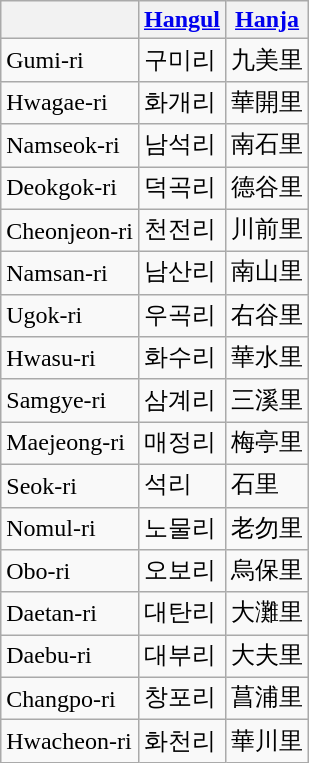<table class="wikitable">
<tr>
<th></th>
<th><a href='#'>Hangul</a></th>
<th><a href='#'>Hanja</a></th>
</tr>
<tr>
<td>Gumi-ri</td>
<td>구미리</td>
<td>九美里</td>
</tr>
<tr>
<td>Hwagae-ri</td>
<td>화개리</td>
<td>華開里</td>
</tr>
<tr>
<td>Namseok-ri</td>
<td>남석리</td>
<td>南石里</td>
</tr>
<tr>
<td>Deokgok-ri</td>
<td>덕곡리</td>
<td>德谷里</td>
</tr>
<tr>
<td>Cheonjeon-ri</td>
<td>천전리</td>
<td>川前里</td>
</tr>
<tr>
<td>Namsan-ri</td>
<td>남산리</td>
<td>南山里</td>
</tr>
<tr>
<td>Ugok-ri</td>
<td>우곡리</td>
<td>右谷里</td>
</tr>
<tr>
<td>Hwasu-ri</td>
<td>화수리</td>
<td>華水里</td>
</tr>
<tr>
<td>Samgye-ri</td>
<td>삼계리</td>
<td>三溪里</td>
</tr>
<tr>
<td>Maejeong-ri</td>
<td>매정리</td>
<td>梅亭里</td>
</tr>
<tr>
<td>Seok-ri</td>
<td>석리</td>
<td>石里</td>
</tr>
<tr>
<td>Nomul-ri</td>
<td>노물리</td>
<td>老勿里</td>
</tr>
<tr>
<td>Obo-ri</td>
<td>오보리</td>
<td>烏保里</td>
</tr>
<tr>
<td>Daetan-ri</td>
<td>대탄리</td>
<td>大灘里</td>
</tr>
<tr>
<td>Daebu-ri</td>
<td>대부리</td>
<td>大夫里</td>
</tr>
<tr>
<td>Changpo-ri</td>
<td>창포리</td>
<td>菖浦里</td>
</tr>
<tr>
<td>Hwacheon-ri</td>
<td>화천리</td>
<td>華川里</td>
</tr>
</table>
